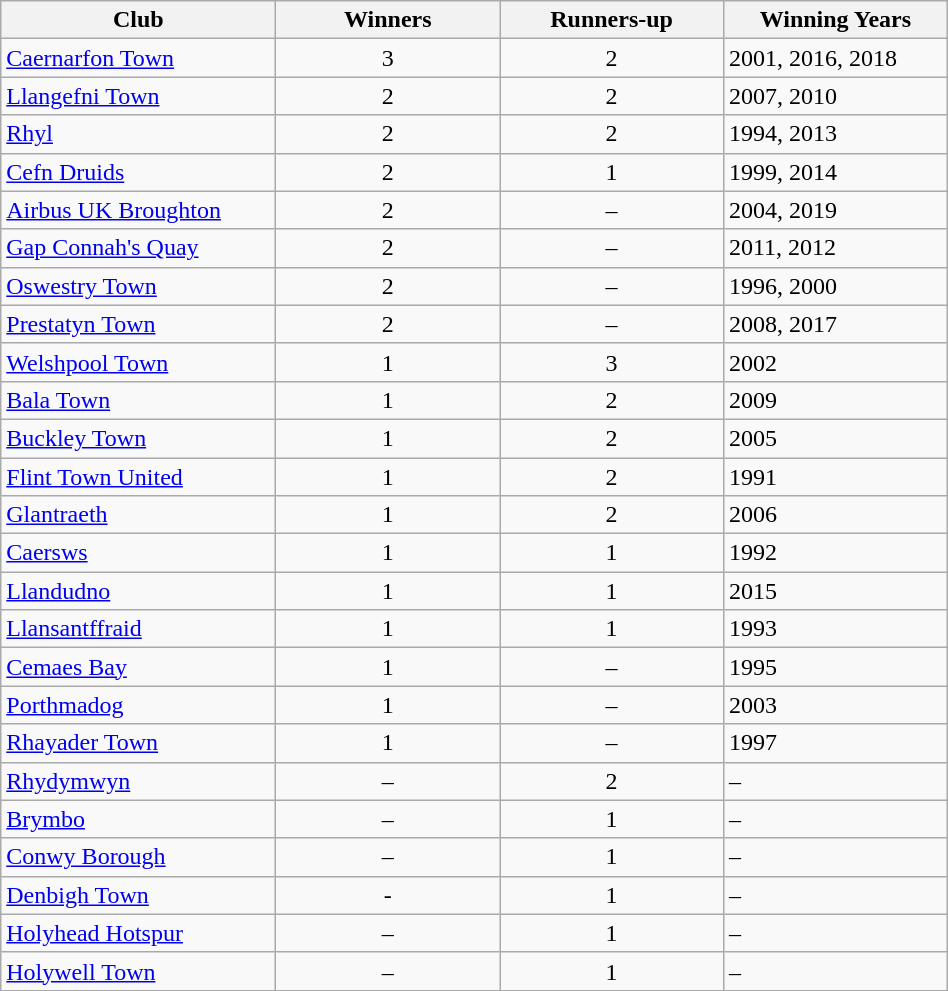<table class="wikitable sortable" style="width:50%;">
<tr>
<th style="width:14%;">Club</th>
<th style="width:12%;">Winners</th>
<th style="width:12%;">Runners-up</th>
<th style="width:12%;">Winning Years</th>
</tr>
<tr align="center">
<td align="left"><a href='#'>Caernarfon Town</a></td>
<td>3</td>
<td>2</td>
<td align="left">2001, 2016, 2018</td>
</tr>
<tr align="center">
<td align="left"><a href='#'>Llangefni Town</a></td>
<td>2</td>
<td>2</td>
<td align="left">2007, 2010</td>
</tr>
<tr align="center">
<td align="left"><a href='#'>Rhyl</a></td>
<td>2</td>
<td>2</td>
<td align="left">1994, 2013</td>
</tr>
<tr align="center">
<td align="left"><a href='#'>Cefn Druids</a></td>
<td>2</td>
<td>1</td>
<td align="left">1999, 2014</td>
</tr>
<tr align="center">
<td align="left"><a href='#'>Airbus UK Broughton</a></td>
<td>2</td>
<td>–</td>
<td align="left">2004, 2019</td>
</tr>
<tr align="center">
<td align="left"><a href='#'>Gap Connah's Quay</a></td>
<td>2</td>
<td>–</td>
<td align="left">2011, 2012</td>
</tr>
<tr align="center">
<td align="left"><a href='#'>Oswestry Town</a></td>
<td>2</td>
<td>–</td>
<td align="left">1996, 2000</td>
</tr>
<tr align="center">
<td align="left"><a href='#'>Prestatyn Town</a></td>
<td>2</td>
<td>–</td>
<td align="left">2008, 2017</td>
</tr>
<tr align="center">
<td align="left"><a href='#'>Welshpool Town</a></td>
<td>1</td>
<td>3</td>
<td align="left">2002</td>
</tr>
<tr align="center">
<td align="left"><a href='#'>Bala Town</a></td>
<td>1</td>
<td>2</td>
<td align="left">2009</td>
</tr>
<tr align="center">
<td align="left"><a href='#'>Buckley Town</a></td>
<td>1</td>
<td>2</td>
<td align="left">2005</td>
</tr>
<tr align="center">
<td align="left"><a href='#'>Flint Town United</a></td>
<td>1</td>
<td>2</td>
<td align="left">1991</td>
</tr>
<tr align="center">
<td align="left"><a href='#'>Glantraeth</a></td>
<td>1</td>
<td>2</td>
<td align="left">2006</td>
</tr>
<tr align="center">
<td align="left"><a href='#'>Caersws</a></td>
<td>1</td>
<td>1</td>
<td align="left">1992</td>
</tr>
<tr align="center">
<td align="left"><a href='#'>Llandudno</a></td>
<td>1</td>
<td>1</td>
<td align="left">2015</td>
</tr>
<tr align="center">
<td align="left"><a href='#'>Llansantffraid</a></td>
<td>1</td>
<td>1</td>
<td align="left">1993</td>
</tr>
<tr align="center">
<td align="left"><a href='#'>Cemaes Bay</a></td>
<td>1</td>
<td>–</td>
<td align="left">1995</td>
</tr>
<tr align="center">
<td align="left"><a href='#'>Porthmadog</a></td>
<td>1</td>
<td>–</td>
<td align="left">2003</td>
</tr>
<tr align="center">
<td align="left"><a href='#'>Rhayader Town</a></td>
<td>1</td>
<td>–</td>
<td align="left">1997</td>
</tr>
<tr align="center">
<td align="left"><a href='#'>Rhydymwyn</a></td>
<td>–</td>
<td>2</td>
<td align="left">–</td>
</tr>
<tr align="center">
<td align="left"><a href='#'>Brymbo</a></td>
<td>–</td>
<td>1</td>
<td align="left">–</td>
</tr>
<tr align="center">
<td align="left"><a href='#'>Conwy Borough</a></td>
<td>–</td>
<td>1</td>
<td align="left">–</td>
</tr>
<tr align="center">
<td align="left"><a href='#'>Denbigh Town</a></td>
<td>-</td>
<td>1</td>
<td align="left">–</td>
</tr>
<tr align="center">
<td align="left"><a href='#'>Holyhead Hotspur</a></td>
<td>–</td>
<td>1</td>
<td align="left">–</td>
</tr>
<tr align="center">
<td align="left"><a href='#'>Holywell Town</a></td>
<td>–</td>
<td>1</td>
<td align="left">–</td>
</tr>
</table>
